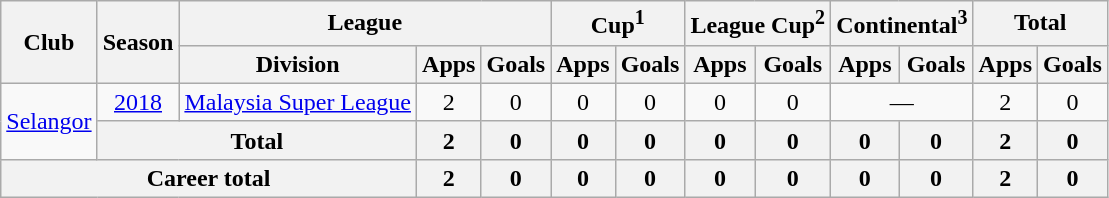<table class="wikitable" style="text-align:center;">
<tr>
<th rowspan="2">Club</th>
<th rowspan="2">Season</th>
<th colspan="3">League</th>
<th colspan="2">Cup<sup>1</sup></th>
<th colspan="2">League Cup<sup>2</sup></th>
<th colspan=2>Continental<sup>3</sup></th>
<th colspan=2>Total</th>
</tr>
<tr>
<th>Division</th>
<th>Apps</th>
<th>Goals</th>
<th>Apps</th>
<th>Goals</th>
<th>Apps</th>
<th>Goals</th>
<th>Apps</th>
<th>Goals</th>
<th>Apps</th>
<th>Goals</th>
</tr>
<tr>
<td rowspan="2"><a href='#'>Selangor</a></td>
<td><a href='#'>2018</a></td>
<td><a href='#'>Malaysia Super League</a></td>
<td>2</td>
<td>0</td>
<td>0</td>
<td>0</td>
<td>0</td>
<td>0</td>
<td colspan=2>—</td>
<td>2</td>
<td>0</td>
</tr>
<tr>
<th colspan=2>Total</th>
<th>2</th>
<th>0</th>
<th>0</th>
<th>0</th>
<th>0</th>
<th>0</th>
<th>0</th>
<th>0</th>
<th>2</th>
<th>0</th>
</tr>
<tr>
<th colspan="3">Career total</th>
<th>2</th>
<th>0</th>
<th>0</th>
<th>0</th>
<th>0</th>
<th>0</th>
<th>0</th>
<th>0</th>
<th>2</th>
<th>0</th>
</tr>
</table>
